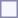<table style="border:1px solid #8888aa; background-color:#f7f8ff; padding:5px; font-size:95%; margin: 0px 12px 12px 0px;">
</table>
